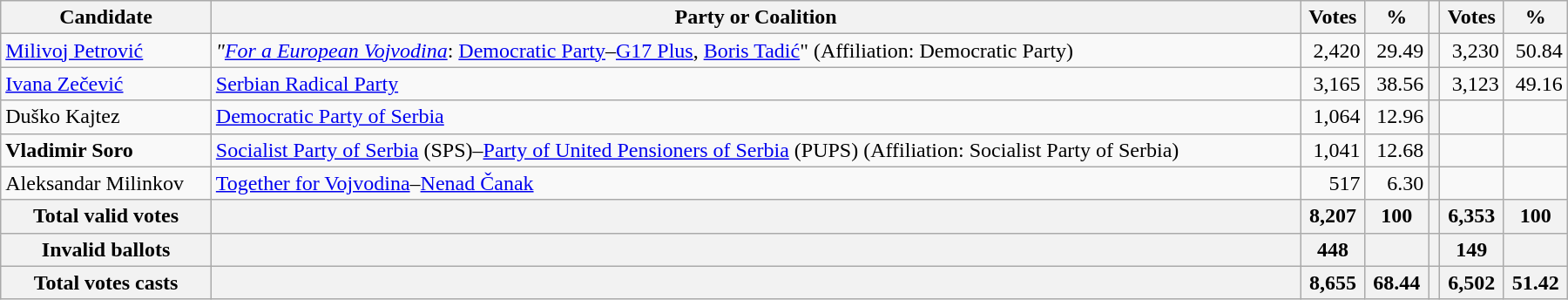<table style="width:1200px;" class="wikitable">
<tr>
<th>Candidate</th>
<th>Party or Coalition</th>
<th>Votes</th>
<th>%</th>
<th></th>
<th>Votes</th>
<th>%</th>
</tr>
<tr>
<td align="left"><a href='#'>Milivoj Petrović</a></td>
<td align="left"><em>"<a href='#'>For a European Vojvodina</a></em>: <a href='#'>Democratic Party</a>–<a href='#'>G17 Plus</a>, <a href='#'>Boris Tadić</a>" (Affiliation: Democratic Party)</td>
<td align="right">2,420</td>
<td align="right">29.49</td>
<th align="left"></th>
<td align="right">3,230</td>
<td align="right">50.84</td>
</tr>
<tr>
<td align="left"><a href='#'>Ivana Zečević</a></td>
<td align="left"><a href='#'>Serbian Radical Party</a></td>
<td align="right">3,165</td>
<td align="right">38.56</td>
<th align="left"></th>
<td align="right">3,123</td>
<td align="right">49.16</td>
</tr>
<tr>
<td align="left">Duško Kajtez</td>
<td align="left"><a href='#'>Democratic Party of Serbia</a></td>
<td align="right">1,064</td>
<td align="right">12.96</td>
<th align="left"></th>
<td align="right"></td>
<td align="right"></td>
</tr>
<tr>
<td align="left"><strong>Vladimir Soro</strong></td>
<td align="left"><a href='#'>Socialist Party of Serbia</a> (SPS)–<a href='#'>Party of United Pensioners of Serbia</a> (PUPS) (Affiliation: Socialist Party of Serbia)</td>
<td align="right">1,041</td>
<td align="right">12.68</td>
<th align="left"></th>
<td align="right"></td>
<td align="right"></td>
</tr>
<tr>
<td align="left">Aleksandar Milinkov</td>
<td align="left"><a href='#'>Together for Vojvodina</a>–<a href='#'>Nenad Čanak</a></td>
<td align="right">517</td>
<td align="right">6.30</td>
<th align="left"></th>
<td align="right"></td>
<td align="right"></td>
</tr>
<tr>
<th align="left">Total valid votes</th>
<th align="left"></th>
<th align="right">8,207</th>
<th align="right">100</th>
<th align="left"></th>
<th align="right">6,353</th>
<th align="right">100</th>
</tr>
<tr>
<th align="left">Invalid ballots</th>
<th align="left"></th>
<th align="right">448</th>
<th align="right"></th>
<th align="left"></th>
<th align="right">149</th>
<th align="right"></th>
</tr>
<tr>
<th align="left">Total votes casts</th>
<th align="left"></th>
<th align="right">8,655</th>
<th align="right">68.44</th>
<th align="left"></th>
<th align="right">6,502</th>
<th align="right">51.42</th>
</tr>
</table>
